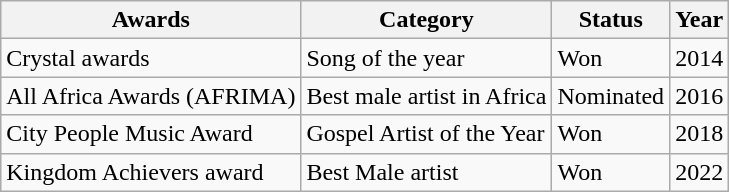<table class="wikitable">
<tr>
<th>Awards</th>
<th>Category</th>
<th>Status</th>
<th>Year</th>
</tr>
<tr>
<td>Crystal awards</td>
<td>Song of the year</td>
<td>Won</td>
<td>2014</td>
</tr>
<tr>
<td>All Africa Awards (AFRIMA)</td>
<td>Best male artist in Africa</td>
<td>Nominated</td>
<td>2016</td>
</tr>
<tr>
<td>City People Music Award</td>
<td>Gospel Artist of the Year</td>
<td>Won</td>
<td>2018</td>
</tr>
<tr>
<td>Kingdom Achievers award</td>
<td>Best Male artist</td>
<td>Won</td>
<td>2022</td>
</tr>
</table>
